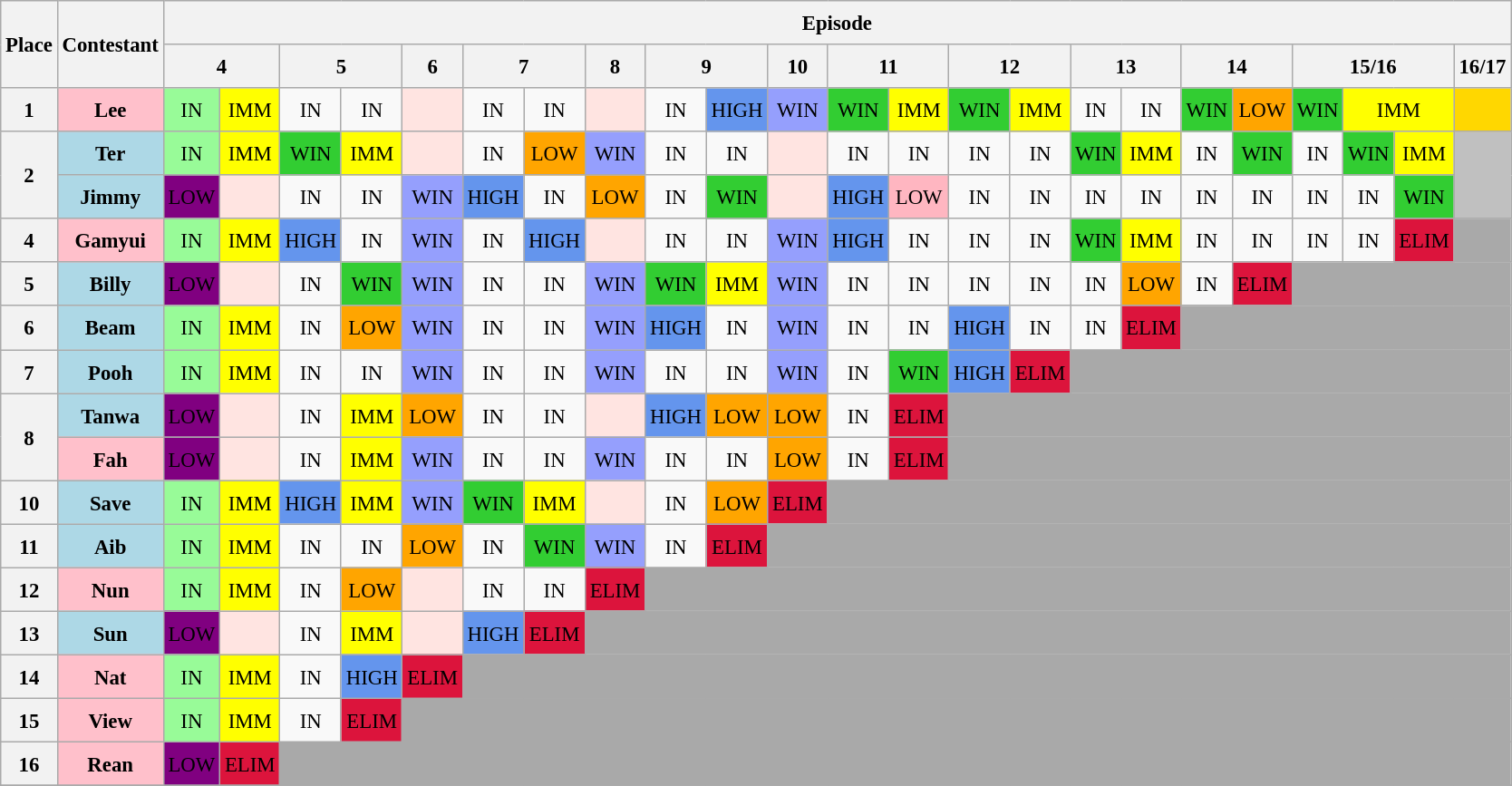<table class="wikitable" style="text-align: center; font-size:95%; line-height:25px;">
<tr>
<th rowspan="2">Place</th>
<th rowspan=2>Contestant</th>
<th colspan="23">Episode</th>
</tr>
<tr>
<th colspan=2>4</th>
<th colspan=2>5</th>
<th>6</th>
<th colspan=2>7</th>
<th>8</th>
<th colspan=2>9</th>
<th>10</th>
<th colspan=2>11</th>
<th colspan=2>12</th>
<th colspan=2>13</th>
<th colspan=2>14</th>
<th colspan=3>15/16</th>
<th>16/17</th>
</tr>
<tr>
<th>1</th>
<th style="background:pink;">Lee</th>
<td style="background:palegreen;">IN</td>
<td style="background:yellow;">IMM</td>
<td>IN</td>
<td>IN</td>
<td style="background:mistyrose;"></td>
<td>IN</td>
<td>IN</td>
<td style="background:mistyrose;"></td>
<td>IN</td>
<td style="background:cornflowerblue;">HIGH</td>
<td style="background:#959FFD;">WIN</td>
<td style="background:limegreen;">WIN</td>
<td style="background:yellow;">IMM</td>
<td style="background:limegreen;">WIN</td>
<td style="background:yellow;">IMM</td>
<td>IN</td>
<td>IN</td>
<td style="background:limegreen;">WIN</td>
<td style="background:orange;">LOW</td>
<td style="background:limegreen;">WIN</td>
<td colspan=2 style="background:yellow;">IMM</td>
<td style="background:gold;"></td>
</tr>
<tr>
<th rowspan=2>2</th>
<th style="background:lightblue;">Ter</th>
<td style="background:palegreen;">IN</td>
<td style="background:yellow;">IMM</td>
<td style="background:limegreen;">WIN</td>
<td style="background:yellow;">IMM</td>
<td style="background:mistyrose;"></td>
<td>IN</td>
<td style="background:orange;">LOW</td>
<td style="background:#959FFD;">WIN</td>
<td>IN</td>
<td>IN</td>
<td style="background:mistyrose;"></td>
<td>IN</td>
<td>IN</td>
<td>IN</td>
<td>IN</td>
<td style="background:limegreen;">WIN</td>
<td style="background:yellow;">IMM</td>
<td>IN</td>
<td style="background:limegreen;">WIN</td>
<td>IN</td>
<td style="background:limegreen;">WIN</td>
<td style="background:yellow;">IMM</td>
<td rowspan="2" style="background:silver;"></td>
</tr>
<tr>
<th style="background:lightblue;">Jimmy</th>
<td style="background:purple;">LOW</td>
<td style="background:mistyrose;"></td>
<td>IN</td>
<td>IN</td>
<td style="background:#959FFD;">WIN</td>
<td style="background:cornflowerblue;">HIGH</td>
<td>IN</td>
<td style="background:orange;">LOW</td>
<td>IN</td>
<td style="background:limegreen;">WIN</td>
<td style="background:mistyrose;"></td>
<td style="background:cornflowerblue;">HIGH</td>
<td style="background:lightpink;">LOW</td>
<td>IN</td>
<td>IN</td>
<td>IN</td>
<td>IN</td>
<td>IN</td>
<td>IN</td>
<td>IN</td>
<td>IN</td>
<td style="background:limegreen;">WIN</td>
</tr>
<tr>
<th>4</th>
<th style="background:pink">Gamyui</th>
<td style="background:palegreen;">IN</td>
<td style="background:yellow;">IMM</td>
<td style="background:cornflowerblue;">HIGH</td>
<td>IN</td>
<td style="background:#959FFD;">WIN</td>
<td>IN</td>
<td style="background:cornflowerblue;">HIGH</td>
<td style="background:mistyrose;"></td>
<td>IN</td>
<td>IN</td>
<td style="background:#959FFD;">WIN</td>
<td style="background:cornflowerblue;">HIGH</td>
<td>IN</td>
<td>IN</td>
<td>IN</td>
<td style="background:limegreen;">WIN</td>
<td style="background:yellow;">IMM</td>
<td>IN</td>
<td>IN</td>
<td>IN</td>
<td>IN</td>
<td style="background:crimson;">ELIM</td>
<td colspan="24" style="background:darkgrey;"></td>
</tr>
<tr>
<th>5</th>
<th style="background:lightblue;">Billy</th>
<td style="background:purple;">LOW</td>
<td style="background:mistyrose;"></td>
<td>IN</td>
<td style="background:limegreen;">WIN</td>
<td style="background:#959FFD;">WIN</td>
<td>IN</td>
<td>IN</td>
<td style="background:#959FFD;">WIN</td>
<td style="background:limegreen;">WIN</td>
<td style="background:yellow;">IMM</td>
<td style="background:#959FFD;">WIN</td>
<td>IN</td>
<td>IN</td>
<td>IN</td>
<td>IN</td>
<td>IN</td>
<td style="background:orange;">LOW</td>
<td>IN</td>
<td style="background:crimson;">ELIM</td>
<td colspan="24" style="background:darkgrey;"></td>
</tr>
<tr>
<th>6</th>
<th style="background:lightblue;">Beam</th>
<td style="background:palegreen;">IN</td>
<td style="background:yellow;">IMM</td>
<td>IN</td>
<td style="background:orange;">LOW</td>
<td style="background:#959FFD;">WIN</td>
<td>IN</td>
<td>IN</td>
<td style="background:#959FFD;">WIN</td>
<td style="background:cornflowerblue;">HIGH</td>
<td>IN</td>
<td style="background:#959FFD;">WIN</td>
<td>IN</td>
<td>IN</td>
<td style="background:cornflowerblue;">HIGH</td>
<td>IN</td>
<td>IN</td>
<td style="background:crimson;">ELIM</td>
<td colspan="24" style="background:darkgrey;"></td>
</tr>
<tr>
<th>7</th>
<th style="background:lightblue;">Pooh</th>
<td style="background:palegreen;">IN</td>
<td style="background:yellow;">IMM</td>
<td>IN</td>
<td>IN</td>
<td style="background:#959FFD;">WIN</td>
<td>IN</td>
<td>IN</td>
<td style="background:#959FFD;">WIN</td>
<td>IN</td>
<td>IN</td>
<td style="background:#959FFD;">WIN</td>
<td>IN</td>
<td style="background:limegreen;">WIN</td>
<td style="background:cornflowerblue;">HIGH</td>
<td style="background:crimson;">ELIM</td>
<td colspan="24" style="background:darkgrey;"></td>
</tr>
<tr>
<th rowspan="2">8</th>
<th style="background:lightblue;">Tanwa</th>
<td style="background:purple;">LOW</td>
<td style="background:mistyrose;"></td>
<td>IN</td>
<td style="background:yellow;">IMM</td>
<td style="background:orange;">LOW</td>
<td>IN</td>
<td>IN</td>
<td style="background:mistyrose;"></td>
<td style="background:cornflowerblue;">HIGH</td>
<td style="background:orange;">LOW</td>
<td style="background:orange;">LOW</td>
<td>IN</td>
<td style="background:crimson;">ELIM</td>
<td colspan="24" style="background:darkgrey;"></td>
</tr>
<tr>
<th style="background:pink;">Fah</th>
<td style="background:purple;">LOW</td>
<td style="background:mistyrose;"></td>
<td>IN</td>
<td style="background:yellow;">IMM</td>
<td style="background:#959FFD;">WIN</td>
<td>IN</td>
<td>IN</td>
<td style="background:#959FFD;">WIN</td>
<td>IN</td>
<td>IN</td>
<td style="background:orange;">LOW</td>
<td>IN</td>
<td style="background:crimson;">ELIM</td>
<td colspan="22" style="background:darkgrey;"></td>
</tr>
<tr>
<th>10</th>
<th style="background:lightblue;">Save</th>
<td style="background:palegreen;">IN</td>
<td style="background:yellow;">IMM</td>
<td style="background:cornflowerblue;">HIGH</td>
<td style="background:yellow;">IMM</td>
<td style="background:#959FFD;">WIN</td>
<td style="background:limegreen;">WIN</td>
<td style="background:yellow;">IMM</td>
<td style="background:mistyrose;"></td>
<td>IN</td>
<td style="background:orange;">LOW</td>
<td style="background:crimson;">ELIM</td>
<td colspan="24" style="background:darkgrey;"></td>
</tr>
<tr>
<th>11</th>
<th style="background:lightblue;">Aib</th>
<td style="background:palegreen;">IN</td>
<td style="background:yellow;">IMM</td>
<td>IN</td>
<td>IN</td>
<td style="background:orange;">LOW</td>
<td>IN</td>
<td style="background:limegreen;">WIN</td>
<td style="background:#959FFD;">WIN</td>
<td>IN</td>
<td style="background:crimson;">ELIM</td>
<td colspan="24" style="background:darkgrey;"></td>
</tr>
<tr>
<th>12</th>
<th style="background:pink;">Nun</th>
<td style="background:palegreen;">IN</td>
<td style="background:yellow;">IMM</td>
<td>IN</td>
<td style="background:orange;">LOW</td>
<td style="background:mistyrose;"></td>
<td>IN</td>
<td>IN</td>
<td style="background:crimson;">ELIM</td>
<td colspan="24" style="background:darkgrey;"></td>
</tr>
<tr>
<th>13</th>
<th style="background:lightblue;">Sun</th>
<td style="background:purple;">LOW</td>
<td style="background:mistyrose;"></td>
<td>IN</td>
<td style="background:yellow;">IMM</td>
<td style="background:mistyrose;"></td>
<td style="background:cornflowerblue;">HIGH</td>
<td style="background:crimson;">ELIM</td>
<td colspan="24" style="background:darkgrey;"></td>
</tr>
<tr>
<th>14</th>
<th style="background:pink;">Nat</th>
<td style="background:palegreen;">IN</td>
<td style="background:yellow;">IMM</td>
<td>IN</td>
<td style="background:cornflowerblue;">HIGH</td>
<td style="background:crimson;">ELIM</td>
<td colspan="24" style="background:darkgrey;"></td>
</tr>
<tr>
<th>15</th>
<th style="background:pink">View</th>
<td style="background:palegreen;">IN</td>
<td style="background:yellow;">IMM</td>
<td>IN</td>
<td style="background:crimson;">ELIM</td>
<td colspan="24" style="background:darkgrey;"></td>
</tr>
<tr>
<th>16</th>
<th style="background:pink;">Rean</th>
<td style="background:purple;">LOW</td>
<td style="background:crimson;">ELIM</td>
<td colspan="24" style="background:darkgrey;"></td>
</tr>
<tr>
</tr>
</table>
